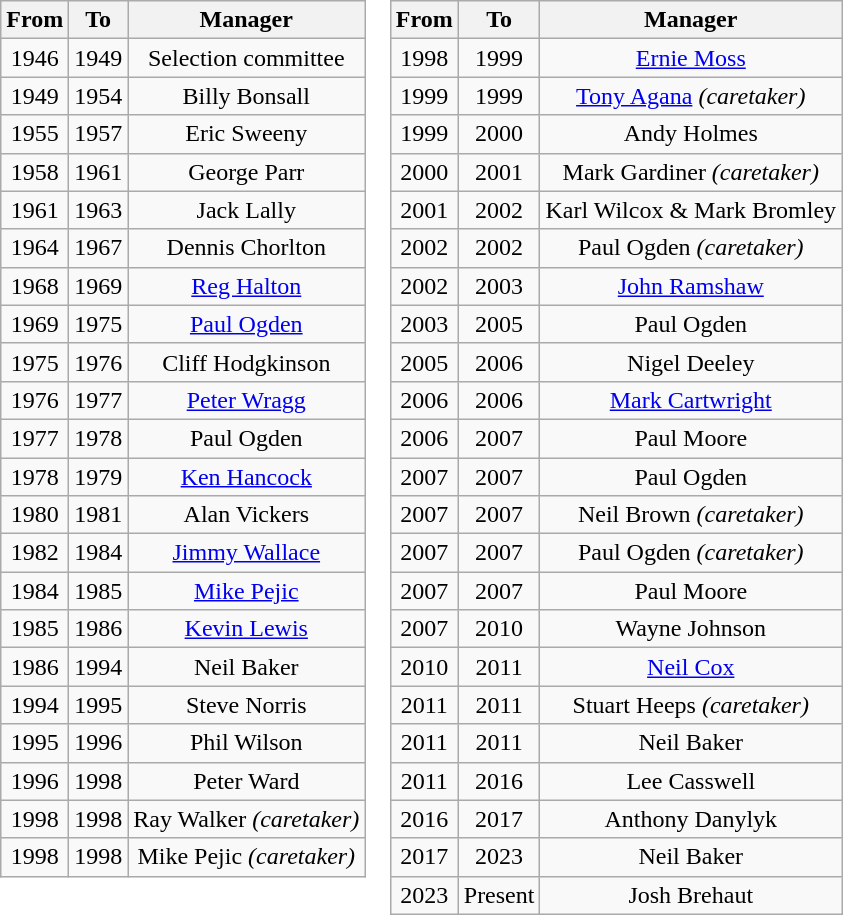<table border=0 cellpadding=0 cellspacing=0>
<tr>
<td valign="top"><br><table class="wikitable" style="text-align: center">
<tr>
<th>From</th>
<th>To</th>
<th>Manager</th>
</tr>
<tr>
<td>1946</td>
<td>1949</td>
<td>Selection committee</td>
</tr>
<tr>
<td>1949</td>
<td>1954</td>
<td>Billy Bonsall</td>
</tr>
<tr>
<td>1955</td>
<td>1957</td>
<td>Eric Sweeny</td>
</tr>
<tr>
<td>1958</td>
<td>1961</td>
<td>George Parr</td>
</tr>
<tr>
<td>1961</td>
<td>1963</td>
<td>Jack Lally</td>
</tr>
<tr>
<td>1964</td>
<td>1967</td>
<td>Dennis Chorlton</td>
</tr>
<tr>
<td>1968</td>
<td>1969</td>
<td><a href='#'>Reg Halton</a></td>
</tr>
<tr>
<td>1969</td>
<td>1975</td>
<td><a href='#'>Paul Ogden</a></td>
</tr>
<tr>
<td>1975</td>
<td>1976</td>
<td>Cliff Hodgkinson</td>
</tr>
<tr>
<td>1976</td>
<td>1977</td>
<td><a href='#'>Peter Wragg</a></td>
</tr>
<tr>
<td>1977</td>
<td>1978</td>
<td>Paul Ogden</td>
</tr>
<tr>
<td>1978</td>
<td>1979</td>
<td><a href='#'>Ken Hancock</a></td>
</tr>
<tr>
<td>1980</td>
<td>1981</td>
<td>Alan Vickers</td>
</tr>
<tr>
<td>1982</td>
<td>1984</td>
<td><a href='#'>Jimmy Wallace</a></td>
</tr>
<tr>
<td>1984</td>
<td>1985</td>
<td><a href='#'>Mike Pejic</a></td>
</tr>
<tr>
<td>1985</td>
<td>1986</td>
<td><a href='#'>Kevin Lewis</a></td>
</tr>
<tr>
<td>1986</td>
<td>1994</td>
<td>Neil Baker</td>
</tr>
<tr>
<td>1994</td>
<td>1995</td>
<td>Steve Norris</td>
</tr>
<tr>
<td>1995</td>
<td>1996</td>
<td>Phil Wilson</td>
</tr>
<tr>
<td>1996</td>
<td>1998</td>
<td>Peter Ward</td>
</tr>
<tr>
<td>1998</td>
<td>1998</td>
<td>Ray Walker <em>(caretaker)</em></td>
</tr>
<tr>
<td>1998</td>
<td>1998</td>
<td>Mike Pejic <em>(caretaker)</em></td>
</tr>
</table>
</td>
<td valign="top"><br><table class="wikitable" style="text-align: center">
<tr>
<th>From</th>
<th>To</th>
<th>Manager</th>
</tr>
<tr>
<td>1998</td>
<td>1999</td>
<td><a href='#'>Ernie Moss</a></td>
</tr>
<tr>
<td>1999</td>
<td>1999</td>
<td><a href='#'>Tony Agana</a> <em>(caretaker)</em></td>
</tr>
<tr>
<td>1999</td>
<td>2000</td>
<td>Andy Holmes</td>
</tr>
<tr>
<td>2000</td>
<td>2001</td>
<td>Mark Gardiner <em>(caretaker)</em></td>
</tr>
<tr>
<td>2001</td>
<td>2002</td>
<td>Karl Wilcox & Mark Bromley</td>
</tr>
<tr>
<td>2002</td>
<td>2002</td>
<td>Paul Ogden <em>(caretaker)</em></td>
</tr>
<tr>
<td>2002</td>
<td>2003</td>
<td><a href='#'>John Ramshaw</a></td>
</tr>
<tr>
<td>2003</td>
<td>2005</td>
<td>Paul Ogden</td>
</tr>
<tr>
<td>2005</td>
<td>2006</td>
<td>Nigel Deeley</td>
</tr>
<tr>
<td>2006</td>
<td>2006</td>
<td><a href='#'>Mark Cartwright</a></td>
</tr>
<tr>
<td>2006</td>
<td>2007</td>
<td>Paul Moore</td>
</tr>
<tr>
<td>2007</td>
<td>2007</td>
<td>Paul Ogden</td>
</tr>
<tr>
<td>2007</td>
<td>2007</td>
<td>Neil Brown <em>(caretaker)</em></td>
</tr>
<tr>
<td>2007</td>
<td>2007</td>
<td>Paul Ogden <em>(caretaker)</em></td>
</tr>
<tr>
<td>2007</td>
<td>2007</td>
<td>Paul Moore</td>
</tr>
<tr>
<td>2007</td>
<td>2010</td>
<td>Wayne Johnson</td>
</tr>
<tr>
<td>2010</td>
<td>2011</td>
<td><a href='#'>Neil Cox</a></td>
</tr>
<tr>
<td>2011</td>
<td>2011</td>
<td>Stuart Heeps <em>(caretaker)</em></td>
</tr>
<tr>
<td>2011</td>
<td>2011</td>
<td>Neil Baker</td>
</tr>
<tr>
<td>2011</td>
<td>2016</td>
<td>Lee Casswell</td>
</tr>
<tr>
<td>2016</td>
<td>2017</td>
<td>Anthony Danylyk</td>
</tr>
<tr>
<td>2017</td>
<td>2023</td>
<td>Neil Baker</td>
</tr>
<tr>
<td>2023</td>
<td>Present</td>
<td>Josh Brehaut</td>
</tr>
</table>
</td>
</tr>
</table>
